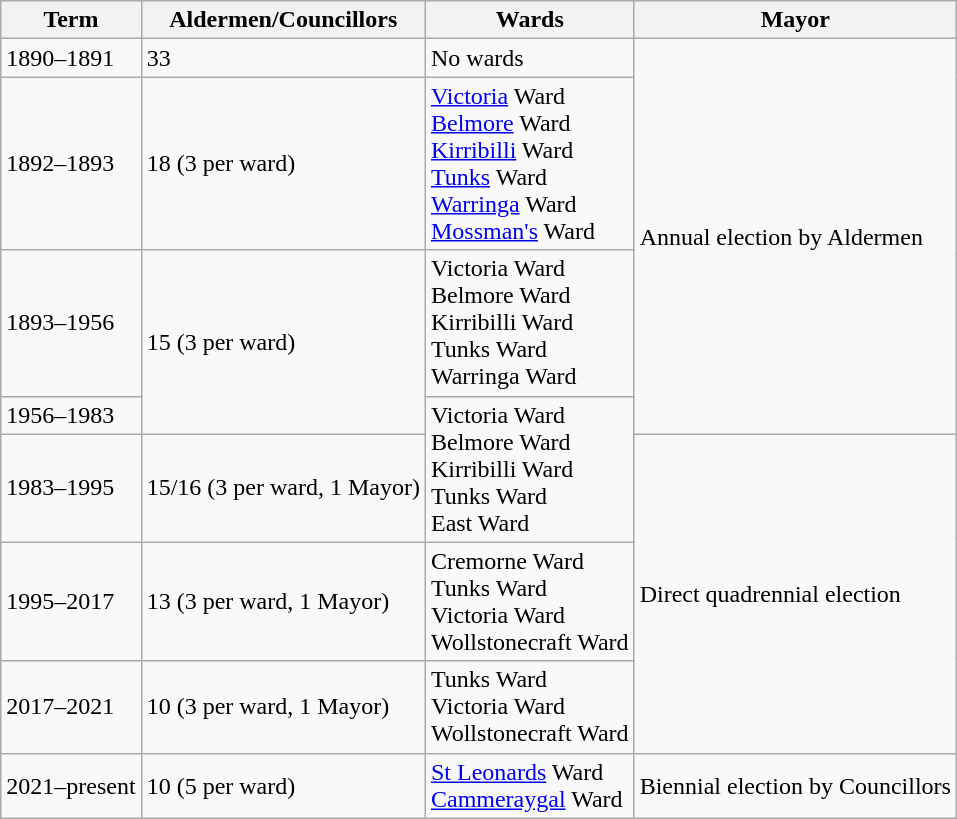<table class="wikitable">
<tr>
<th>Term</th>
<th>Aldermen/Councillors</th>
<th>Wards</th>
<th>Mayor</th>
</tr>
<tr>
<td>1890–1891</td>
<td>33</td>
<td>No wards</td>
<td rowspan=4>Annual election by Aldermen</td>
</tr>
<tr>
<td>1892–1893</td>
<td>18 (3 per ward)</td>
<td><a href='#'>Victoria</a> Ward<br><a href='#'>Belmore</a> Ward<br><a href='#'>Kirribilli</a> Ward<br><a href='#'>Tunks</a> Ward<br><a href='#'>Warringa</a> Ward<br><a href='#'>Mossman's</a> Ward</td>
</tr>
<tr>
<td>1893–1956</td>
<td rowspan=2>15 (3 per ward)</td>
<td>Victoria Ward<br>Belmore Ward<br>Kirribilli Ward<br>Tunks Ward<br>Warringa Ward</td>
</tr>
<tr>
<td>1956–1983</td>
<td rowspan=2>Victoria Ward<br>Belmore Ward<br>Kirribilli Ward<br>Tunks Ward<br>East Ward</td>
</tr>
<tr>
<td>1983–1995</td>
<td>15/16 (3 per ward, 1 Mayor)</td>
<td rowspan=3>Direct quadrennial election</td>
</tr>
<tr>
<td>1995–2017</td>
<td>13 (3 per ward, 1 Mayor)</td>
<td>Cremorne Ward<br>Tunks Ward<br>Victoria Ward<br>Wollstonecraft Ward</td>
</tr>
<tr>
<td>2017–2021</td>
<td>10 (3 per ward, 1 Mayor)</td>
<td>Tunks Ward<br>Victoria Ward<br>Wollstonecraft Ward</td>
</tr>
<tr>
<td>2021–present</td>
<td>10 (5 per ward)</td>
<td><a href='#'>St Leonards</a> Ward<br><a href='#'>Cammeraygal</a> Ward</td>
<td>Biennial election by Councillors</td>
</tr>
</table>
